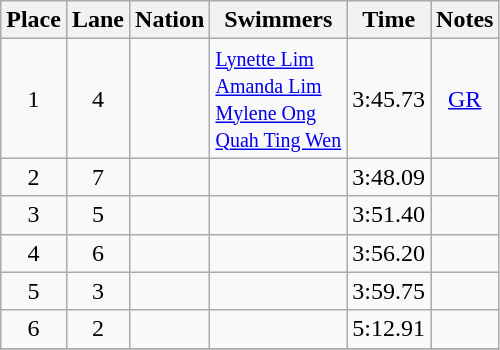<table class="wikitable sortable" style="text-align:center">
<tr>
<th>Place</th>
<th>Lane</th>
<th>Nation</th>
<th>Swimmers</th>
<th>Time</th>
<th>Notes</th>
</tr>
<tr>
<td>1</td>
<td>4</td>
<td align=left></td>
<td align=left><small> <a href='#'>Lynette Lim</a> <br> <a href='#'>Amanda Lim</a> <br> <a href='#'>Mylene Ong</a> <br> <a href='#'>Quah Ting Wen</a> </small></td>
<td>3:45.73</td>
<td><a href='#'>GR</a></td>
</tr>
<tr>
<td>2</td>
<td>7</td>
<td align=left></td>
<td align=left></td>
<td>3:48.09</td>
<td></td>
</tr>
<tr>
<td>3</td>
<td>5</td>
<td align=left></td>
<td align=left></td>
<td>3:51.40</td>
<td></td>
</tr>
<tr>
<td>4</td>
<td>6</td>
<td align=left></td>
<td align=left></td>
<td>3:56.20</td>
<td></td>
</tr>
<tr>
<td>5</td>
<td>3</td>
<td align=left></td>
<td align=left></td>
<td>3:59.75</td>
<td></td>
</tr>
<tr>
<td>6</td>
<td>2</td>
<td align=left></td>
<td align=left></td>
<td>5:12.91</td>
<td></td>
</tr>
<tr>
</tr>
</table>
